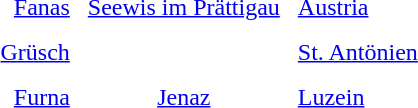<table>
<tr>
<td style="padding: 5px; text-align: right; vertical-align: bottom;"><a href='#'>Fanas</a></td>
<td style="padding: 5px; text-align: center; vertical-align: bottom;"><a href='#'>Seewis im Prättigau</a></td>
<td style="padding: 5px; text-align: left; vertical-align: bottom;"><a href='#'>Austria</a></td>
</tr>
<tr>
<td style="padding: 5px; text-align: right;"><a href='#'>Grüsch</a></td>
<td style="padding: 5px;"></td>
<td style="padding: 5px; text-align: left;"><a href='#'>St. Antönien</a></td>
</tr>
<tr>
<td style="padding: 5px; text-align: right; vertical-align: top;"><a href='#'>Furna</a></td>
<td style="padding: 5px; text-align: center; vertical-align: top;"><a href='#'>Jenaz</a></td>
<td style="padding: 5px; text-align: left; vertical-align: top;"><a href='#'>Luzein</a></td>
</tr>
</table>
